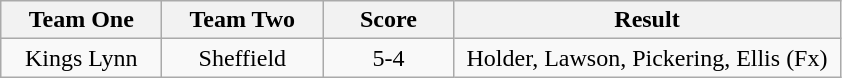<table class="wikitable" style="text-align: center">
<tr>
<th width=100>Team One</th>
<th width=100>Team Two</th>
<th width=80>Score</th>
<th width=250>Result</th>
</tr>
<tr>
<td>Kings Lynn</td>
<td>Sheffield</td>
<td>5-4</td>
<td>Holder, Lawson, Pickering, Ellis (Fx)</td>
</tr>
</table>
